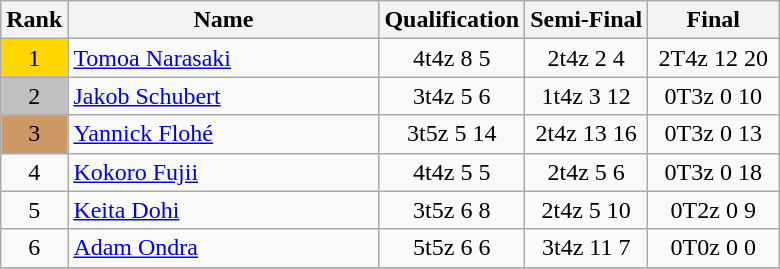<table class="wikitable sortable" style="text-align:center">
<tr>
<th>Rank</th>
<th width = "200">Name</th>
<th colspan="1" rowspan="1">Qualification</th>
<th colspan="1" rowspan="1">Semi-Final</th>
<th width="80">Final</th>
</tr>
<tr>
<td align="center" style="background: gold">1</td>
<td align="left"> <a href='#'>Tomoa Narasaki</a></td>
<td>4t4z 8 5</td>
<td>2t4z 2 4</td>
<td align="center">2T4z 12 20</td>
</tr>
<tr>
<td align="center" style="background: silver">2</td>
<td align="left"> <a href='#'>Jakob Schubert</a></td>
<td>3t4z 5 6</td>
<td>1t4z 3 12</td>
<td align="center">0T3z 0 10</td>
</tr>
<tr>
<td align="center" style="background: #cc9966">3</td>
<td align="left"> <a href='#'>Yannick Flohé</a></td>
<td>3t5z 5 14</td>
<td>2t4z 13 16</td>
<td align="center">0T3z 0 13</td>
</tr>
<tr>
<td align="center">4</td>
<td align="left"> <a href='#'>Kokoro Fujii</a></td>
<td>4t4z 5 5</td>
<td>2t4z 5 6</td>
<td align="center">0T3z 0 18</td>
</tr>
<tr>
<td align="center">5</td>
<td align="left"> <a href='#'>Keita Dohi</a></td>
<td>3t5z 6 8</td>
<td>2t4z 5 10</td>
<td align="center">0T2z 0 9</td>
</tr>
<tr>
<td align="center">6</td>
<td align="left"> <a href='#'>Adam Ondra</a></td>
<td>5t5z 6 6</td>
<td>3t4z 11 7</td>
<td align="center">0T0z 0 0</td>
</tr>
<tr>
</tr>
</table>
